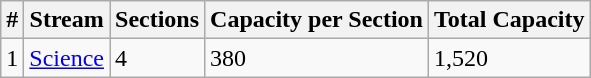<table class="wikitable">
<tr>
<th>#</th>
<th>Stream</th>
<th>Sections</th>
<th>Capacity per Section</th>
<th>Total Capacity</th>
</tr>
<tr>
<td>1</td>
<td><a href='#'>Science</a></td>
<td>4</td>
<td>380</td>
<td>1,520</td>
</tr>
</table>
